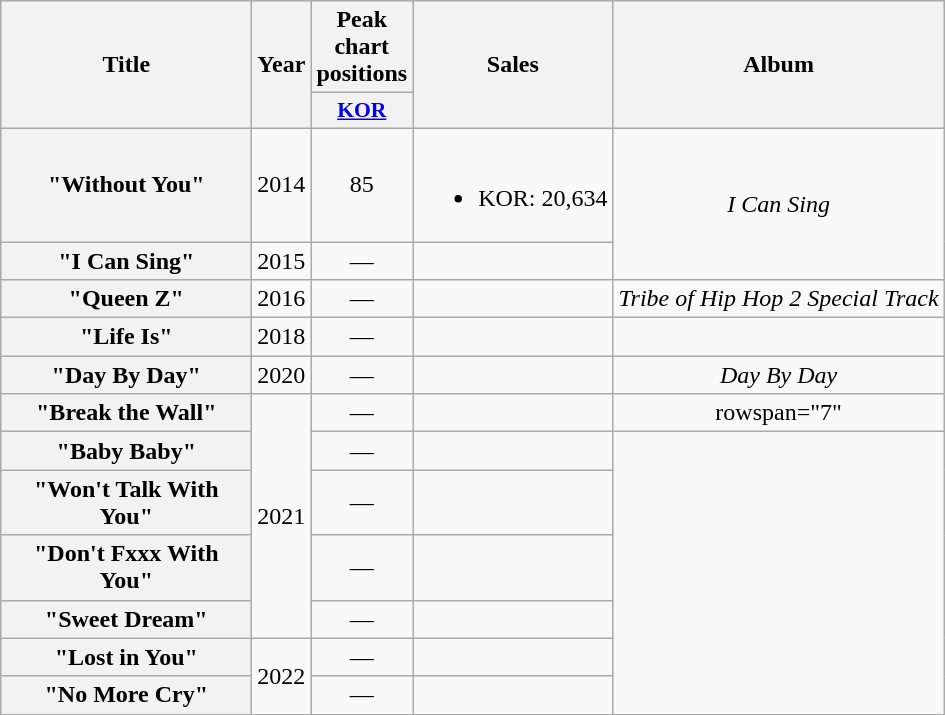<table class="wikitable plainrowheaders" style="text-align:center;">
<tr>
<th rowspan="2" scope="col" style="width:10em;">Title</th>
<th rowspan="2" scope="col">Year</th>
<th scope="col">Peak chart positions</th>
<th rowspan="2">Sales</th>
<th rowspan="2">Album</th>
</tr>
<tr>
<th scope="col" style="width:2.5em;font-size:90%;"><a href='#'>KOR</a><br></th>
</tr>
<tr>
<th scope="row">"Without You"</th>
<td>2014</td>
<td>85</td>
<td><br><ul><li>KOR: 20,634</li></ul></td>
<td rowspan="2"><em>I Can Sing</em></td>
</tr>
<tr>
<th scope="row">"I Can Sing"</th>
<td>2015</td>
<td>—</td>
<td></td>
</tr>
<tr>
<th scope="row">"Queen Z" </th>
<td>2016</td>
<td>—</td>
<td></td>
<td><em>Tribe of Hip Hop 2 Special Track</em></td>
</tr>
<tr>
<th scope="row">"Life Is"</th>
<td>2018</td>
<td>—</td>
<td></td>
<td></td>
</tr>
<tr>
<th scope="row">"Day By Day"</th>
<td>2020</td>
<td>—</td>
<td></td>
<td><em>Day By Day</em></td>
</tr>
<tr>
<th scope="row">"Break the Wall"</th>
<td rowspan="5">2021</td>
<td>—</td>
<td></td>
<td>rowspan="7" </td>
</tr>
<tr>
<th scope="row">"Baby Baby"</th>
<td>—</td>
<td></td>
</tr>
<tr>
<th scope="row">"Won't Talk With You"</th>
<td>—</td>
<td></td>
</tr>
<tr>
<th scope="row">"Don't Fxxx With You"</th>
<td>—</td>
<td></td>
</tr>
<tr>
<th scope="row">"Sweet Dream"</th>
<td>—</td>
<td></td>
</tr>
<tr>
<th scope="row">"Lost in You"</th>
<td rowspan="2">2022</td>
<td>—</td>
<td></td>
</tr>
<tr>
<th scope="row">"No More Cry"</th>
<td>—</td>
<td></td>
</tr>
<tr>
</tr>
</table>
